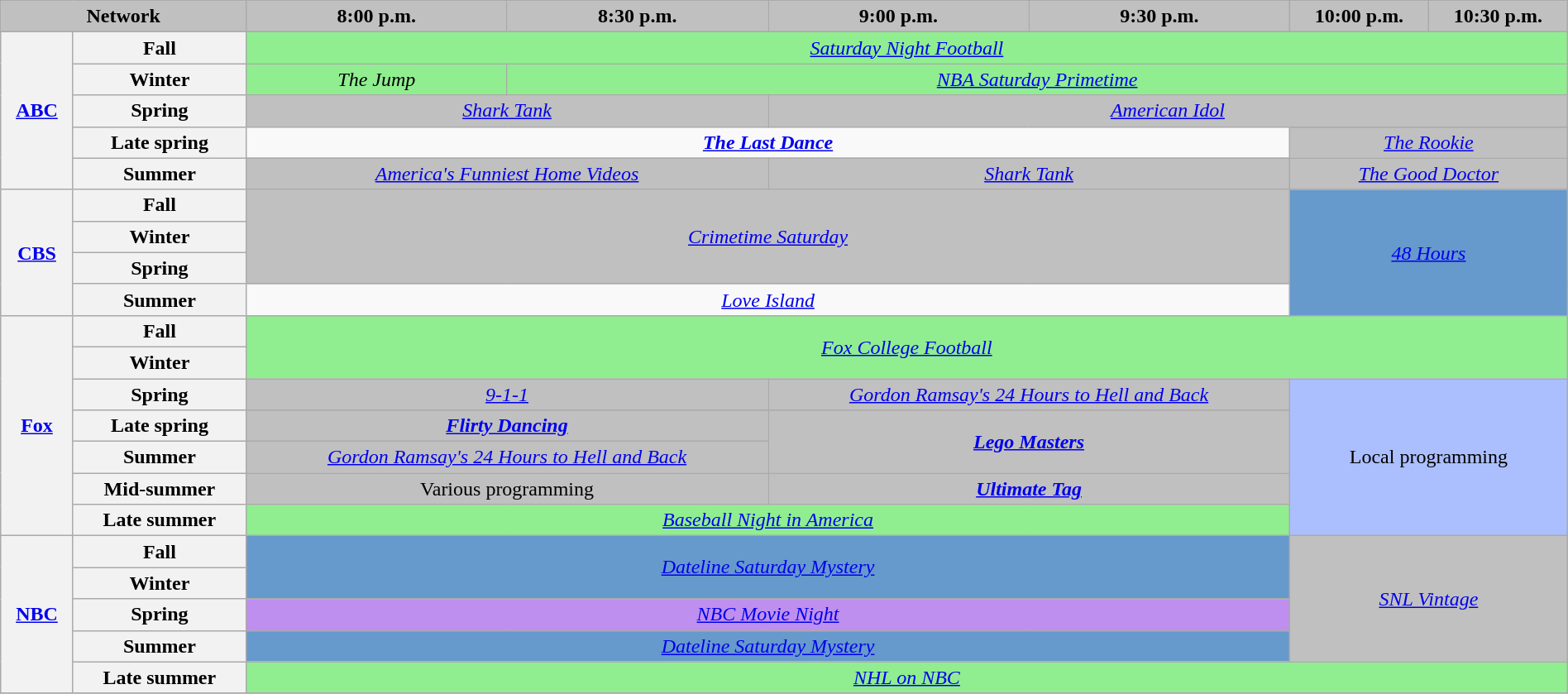<table class="wikitable" style="width:100%;margin-right:0;text-align:center">
<tr>
<th colspan="2" style="background-color:#C0C0C0;text-align:center">Network</th>
<th style="background-color:#C0C0C0;text-align:center">8:00 p.m.</th>
<th style="background-color:#C0C0C0;text-align:center">8:30 p.m.</th>
<th style="background-color:#C0C0C0;text-align:center">9:00 p.m.</th>
<th style="background-color:#C0C0C0;text-align:center">9:30 p.m.</th>
<th style="background-color:#C0C0C0;text-align:center">10:00 p.m.</th>
<th style="background-color:#C0C0C0;text-align:center">10:30 p.m.</th>
</tr>
<tr>
<th rowspan="5"><a href='#'>ABC</a></th>
<th>Fall</th>
<td colspan="6" style="background:lightgreen"><em><a href='#'>Saturday Night Football</a></em></td>
</tr>
<tr>
<th>Winter</th>
<td style="background:lightgreen"><em>The Jump</em></td>
<td colspan="5" style="background:lightgreen"><em><a href='#'>NBA Saturday Primetime</a></em></td>
</tr>
<tr>
<th>Spring</th>
<td colspan="2" style="background:#C0C0C0;"><em><a href='#'>Shark Tank</a></em> </td>
<td colspan="4" style="background:#C0C0C0;"><em><a href='#'>American Idol</a></em> </td>
</tr>
<tr>
<th>Late spring</th>
<td colspan="4"><strong><em><a href='#'>The Last Dance</a></em></strong></td>
<td colspan="2" style="background:#C0C0C0;"><em><a href='#'>The Rookie</a></em> </td>
</tr>
<tr>
<th>Summer</th>
<td colspan="2" style="background:#C0C0C0;"><em><a href='#'>America's Funniest Home Videos</a></em> </td>
<td colspan="2" style="background:#C0C0C0;"><em><a href='#'>Shark Tank</a></em> </td>
<td colspan="2" style="background:#C0C0C0;"><em><a href='#'>The Good Doctor</a></em> </td>
</tr>
<tr>
<th rowspan="4"><a href='#'>CBS</a></th>
<th>Fall</th>
<td rowspan="3" colspan="4" style="background:#C0C0C0;"><em><a href='#'>Crimetime Saturday</a></em></td>
<td rowspan="4" colspan="2" style="background:#6699CC;"><em><a href='#'>48 Hours</a></em></td>
</tr>
<tr>
<th>Winter</th>
</tr>
<tr>
<th>Spring</th>
</tr>
<tr>
<th>Summer</th>
<td colspan="4"><em><a href='#'>Love Island</a></em></td>
</tr>
<tr>
<th rowspan="7"><a href='#'>Fox</a></th>
<th>Fall</th>
<td rowspan="2" colspan="6" style="background:lightgreen;"><em><a href='#'>Fox College Football</a></em></td>
</tr>
<tr>
<th>Winter</th>
</tr>
<tr>
<th>Spring</th>
<td colspan="2" style="background:#C0C0C0;"><em><a href='#'>9-1-1</a></em> </td>
<td colspan="2" style="background:#C0C0C0;"><em><a href='#'>Gordon Ramsay's 24 Hours to Hell and Back</a></em> </td>
<td rowspan="5" colspan="2" style="background:#abbfff;">Local programming</td>
</tr>
<tr>
<th>Late spring</th>
<td colspan="2" style="background:#C0C0C0;"><strong><em><a href='#'>Flirty Dancing</a></em></strong> </td>
<td rowspan="2" colspan="2" style="background:#C0C0C0;"><strong><em><a href='#'>Lego Masters</a></em></strong> </td>
</tr>
<tr>
<th>Summer</th>
<td colspan="2" style="background:#C0C0C0;"><em><a href='#'>Gordon Ramsay's 24 Hours to Hell and Back</a></em> </td>
</tr>
<tr>
<th>Mid-summer</th>
<td colspan="2" style="background:#C0C0C0;">Various programming</td>
<td colspan="2" style="background:#C0C0C0;"><strong><em><a href='#'>Ultimate Tag</a></em></strong> </td>
</tr>
<tr>
<th>Late summer</th>
<td colspan="4" style="background:lightgreen;"><em><a href='#'>Baseball Night in America</a></em> </td>
</tr>
<tr>
<th rowspan="5"><a href='#'>NBC</a></th>
<th>Fall</th>
<td rowspan="2" colspan="4" style="background:#6699CC;"><em><a href='#'>Dateline Saturday Mystery</a></em></td>
<td rowspan="4" colspan="2" style="background:#C0C0C0;"><em><a href='#'>SNL Vintage</a></em></td>
</tr>
<tr>
<th>Winter</th>
</tr>
<tr>
<th>Spring</th>
<td colspan="4" style="background:#bf8fef;"><em><a href='#'>NBC Movie Night</a></em></td>
</tr>
<tr>
<th>Summer</th>
<td colspan="4" style="background:#6699CC;"><em><a href='#'>Dateline Saturday Mystery</a></em></td>
</tr>
<tr>
<th>Late summer</th>
<td colspan="6" style="background:lightgreen"><em><a href='#'>NHL on NBC</a></em></td>
</tr>
<tr>
</tr>
</table>
